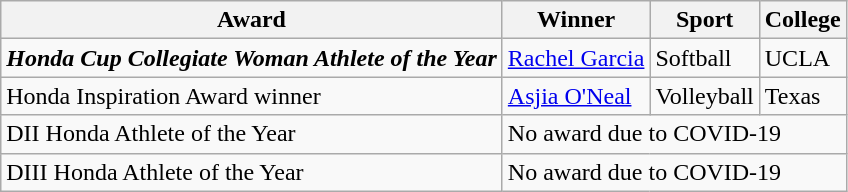<table class="wikitable">
<tr>
<th>Award</th>
<th>Winner</th>
<th>Sport</th>
<th>College</th>
</tr>
<tr>
<td><strong><em>Honda Cup<strong> Collegiate Woman Athlete of the Year<em></td>
<td><a href='#'>Rachel Garcia</a></td>
<td>Softball</td>
<td>UCLA</td>
</tr>
<tr>
<td></em>Honda Inspiration Award winner<em></td>
<td><a href='#'>Asjia O'Neal</a></td>
<td>Volleyball</td>
<td>Texas</td>
</tr>
<tr>
<td></em>DII Honda Athlete of the Year<em></td>
<td colspan=3>No award due to COVID-19</td>
</tr>
<tr>
<td></em>DIII Honda Athlete of the Year<em></td>
<td colspan=3>No award due to COVID-19</td>
</tr>
</table>
